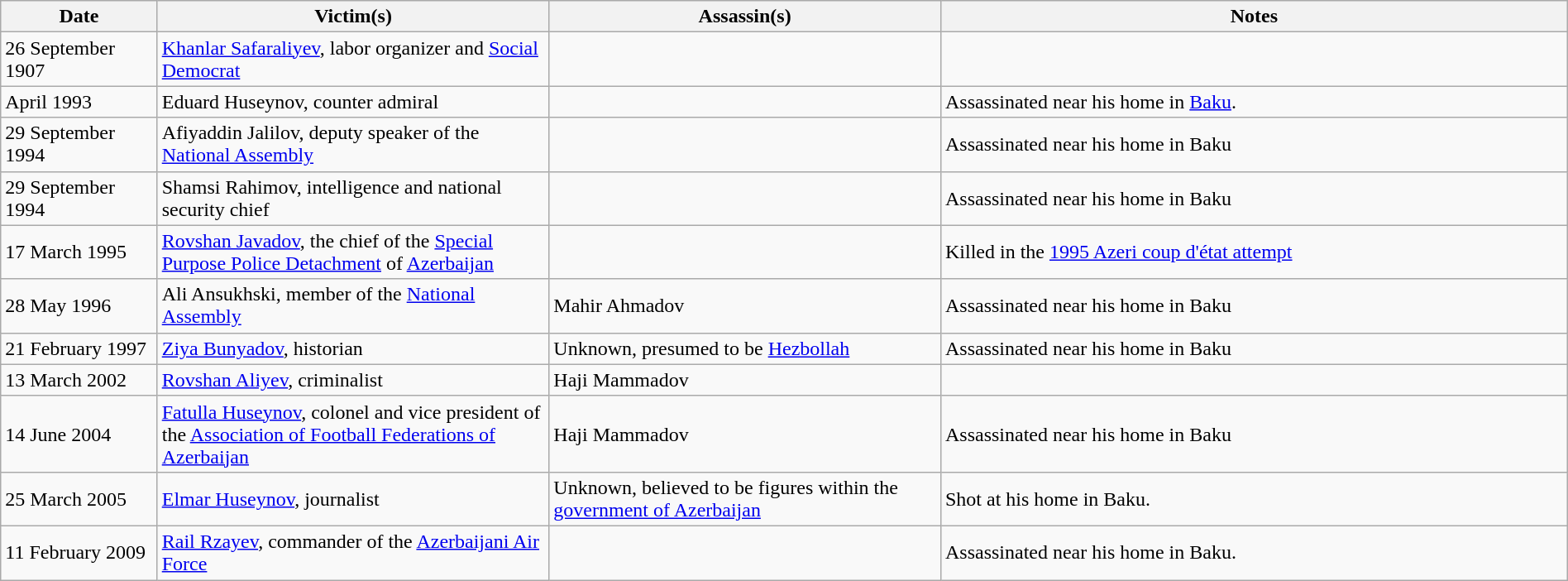<table class="wikitable"  style="width:100%">
<tr>
<th style="width:10%">Date</th>
<th style="width:25%">Victim(s)</th>
<th style="width:25%">Assassin(s)</th>
<th style="width:40%">Notes</th>
</tr>
<tr>
<td>26 September 1907</td>
<td><a href='#'>Khanlar Safaraliyev</a>, labor organizer and <a href='#'>Social Democrat</a></td>
<td></td>
<td></td>
</tr>
<tr>
<td>April 1993</td>
<td>Eduard Huseynov, counter admiral</td>
<td></td>
<td>Assassinated near his home in <a href='#'>Baku</a>.</td>
</tr>
<tr>
<td>29 September 1994</td>
<td>Afiyaddin Jalilov, deputy speaker of the <a href='#'>National Assembly</a></td>
<td></td>
<td>Assassinated near his home in Baku</td>
</tr>
<tr>
<td>29 September 1994</td>
<td>Shamsi Rahimov, intelligence and national security chief</td>
<td></td>
<td>Assassinated near his home in Baku</td>
</tr>
<tr>
<td>17 March 1995</td>
<td><a href='#'>Rovshan Javadov</a>, the chief of the <a href='#'>Special Purpose Police Detachment</a> of <a href='#'>Azerbaijan</a></td>
<td></td>
<td>Killed in the <a href='#'>1995 Azeri coup d'état attempt</a></td>
</tr>
<tr>
<td>28 May 1996</td>
<td>Ali Ansukhski, member of the <a href='#'>National Assembly</a></td>
<td>Mahir Ahmadov</td>
<td>Assassinated near his home in Baku</td>
</tr>
<tr>
<td>21 February 1997</td>
<td><a href='#'>Ziya Bunyadov</a>, historian</td>
<td>Unknown, presumed to be <a href='#'>Hezbollah</a></td>
<td>Assassinated near his home in Baku</td>
</tr>
<tr>
<td>13 March 2002</td>
<td><a href='#'>Rovshan Aliyev</a>, criminalist</td>
<td>Haji Mammadov</td>
<td></td>
</tr>
<tr>
<td>14 June 2004</td>
<td><a href='#'>Fatulla Huseynov</a>, colonel and vice president of the <a href='#'>Association of Football Federations of Azerbaijan</a></td>
<td>Haji Mammadov</td>
<td>Assassinated near his home in Baku</td>
</tr>
<tr>
<td>25 March 2005</td>
<td><a href='#'>Elmar Huseynov</a>, journalist</td>
<td>Unknown, believed to be figures within the <a href='#'>government of Azerbaijan</a></td>
<td>Shot at his home in Baku.</td>
</tr>
<tr>
<td>11 February 2009</td>
<td><a href='#'>Rail Rzayev</a>, commander of the <a href='#'>Azerbaijani Air Force</a></td>
<td></td>
<td>Assassinated near his home in Baku.</td>
</tr>
</table>
